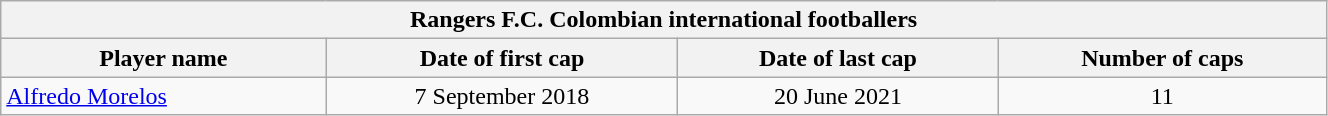<table class="wikitable plainrowheaders" style="width: 70%;">
<tr>
<th colspan=5>Rangers F.C. Colombian international footballers </th>
</tr>
<tr>
<th scope="col">Player name</th>
<th scope="col">Date of first cap</th>
<th scope="col">Date of last cap</th>
<th scope="col">Number of caps</th>
</tr>
<tr>
<td><a href='#'>Alfredo Morelos</a></td>
<td align="center">7 September 2018</td>
<td align="center">20 June 2021</td>
<td align="center">11</td>
</tr>
</table>
